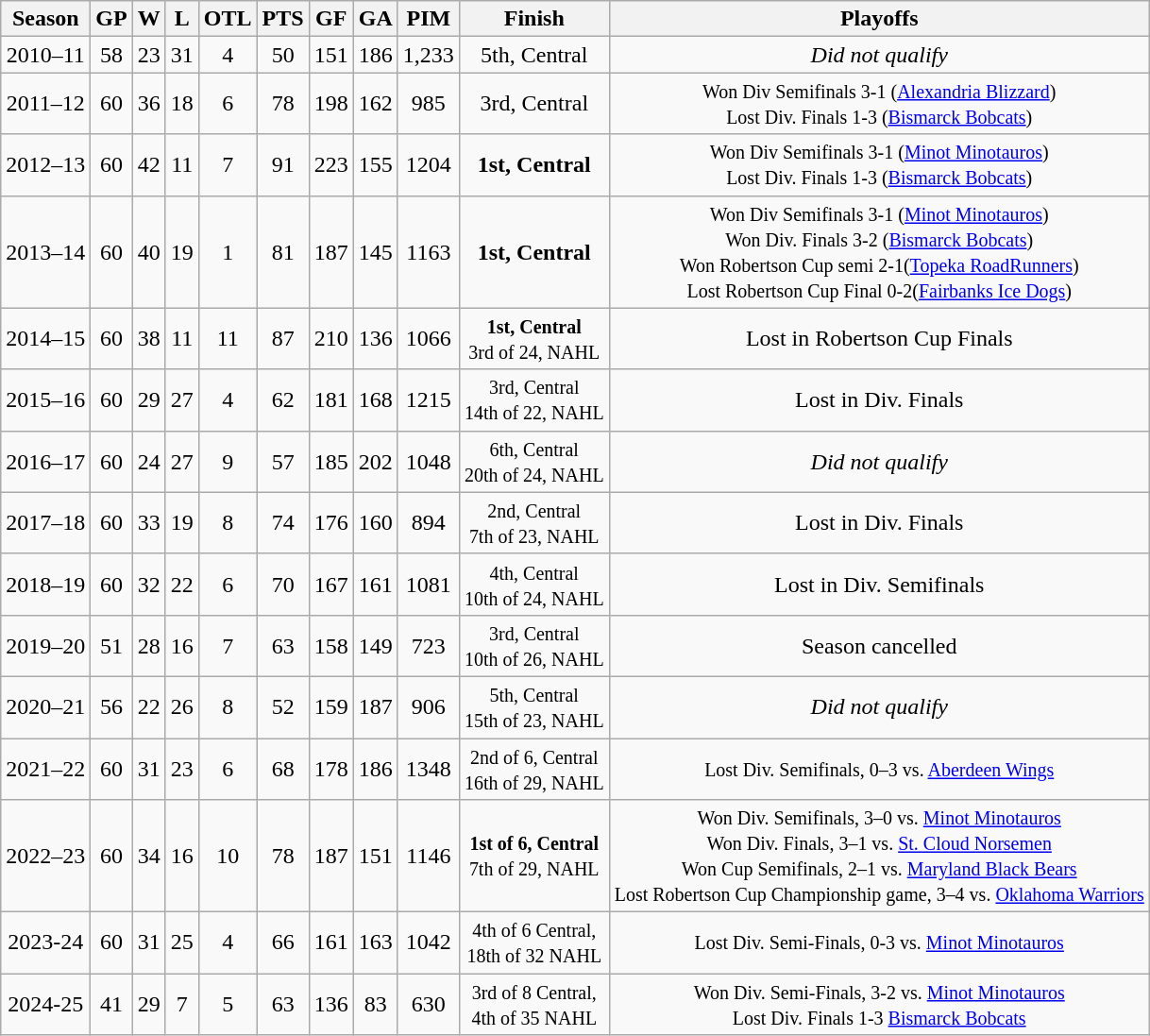<table class="wikitable" style="text-align:center">
<tr>
<th>Season</th>
<th>GP</th>
<th>W</th>
<th>L</th>
<th>OTL</th>
<th>PTS</th>
<th>GF</th>
<th>GA</th>
<th>PIM</th>
<th>Finish</th>
<th>Playoffs</th>
</tr>
<tr>
<td>2010–11</td>
<td>58</td>
<td>23</td>
<td>31</td>
<td>4</td>
<td>50</td>
<td>151</td>
<td>186</td>
<td>1,233</td>
<td>5th, Central</td>
<td><em>Did not qualify</em></td>
</tr>
<tr>
<td>2011–12</td>
<td>60</td>
<td>36</td>
<td>18</td>
<td>6</td>
<td>78</td>
<td>198</td>
<td>162</td>
<td>985</td>
<td>3rd, Central</td>
<td><small>Won Div Semifinals 3-1 (<a href='#'>Alexandria Blizzard</a>)<br>Lost Div. Finals 1-3 (<a href='#'>Bismarck Bobcats</a>)</small></td>
</tr>
<tr>
<td>2012–13</td>
<td>60</td>
<td>42</td>
<td>11</td>
<td>7</td>
<td>91</td>
<td>223</td>
<td>155</td>
<td>1204</td>
<td><strong>1st, Central</strong></td>
<td><small>Won Div Semifinals 3-1 (<a href='#'>Minot Minotauros</a>)<br>Lost Div. Finals 1-3 (<a href='#'>Bismarck Bobcats</a>)</small></td>
</tr>
<tr>
<td>2013–14</td>
<td>60</td>
<td>40</td>
<td>19</td>
<td>1</td>
<td>81</td>
<td>187</td>
<td>145</td>
<td>1163</td>
<td><strong>1st, Central</strong></td>
<td><small>Won Div Semifinals 3-1 (<a href='#'>Minot Minotauros</a>)<br>Won Div. Finals 3-2 (<a href='#'>Bismarck Bobcats</a>)<br>Won Robertson Cup semi 2-1(<a href='#'>Topeka RoadRunners</a>)<br>Lost Robertson Cup Final 0-2(<a href='#'>Fairbanks Ice Dogs</a>)</small></td>
</tr>
<tr>
<td>2014–15</td>
<td>60</td>
<td>38</td>
<td>11</td>
<td>11</td>
<td>87</td>
<td>210</td>
<td>136</td>
<td>1066</td>
<td><small><strong>1st, Central</strong><br>3rd of 24, NAHL</small></td>
<td>Lost in Robertson Cup Finals</td>
</tr>
<tr>
<td>2015–16</td>
<td>60</td>
<td>29</td>
<td>27</td>
<td>4</td>
<td>62</td>
<td>181</td>
<td>168</td>
<td>1215</td>
<td><small>3rd, Central<br>14th of 22, NAHL</small></td>
<td>Lost in Div. Finals</td>
</tr>
<tr>
<td>2016–17</td>
<td>60</td>
<td>24</td>
<td>27</td>
<td>9</td>
<td>57</td>
<td>185</td>
<td>202</td>
<td>1048</td>
<td><small>6th, Central<br>20th of 24, NAHL</small></td>
<td><em>Did not qualify</em></td>
</tr>
<tr>
<td>2017–18</td>
<td>60</td>
<td>33</td>
<td>19</td>
<td>8</td>
<td>74</td>
<td>176</td>
<td>160</td>
<td>894</td>
<td><small>2nd, Central<br>7th of 23, NAHL</small></td>
<td>Lost in Div. Finals</td>
</tr>
<tr>
<td>2018–19</td>
<td>60</td>
<td>32</td>
<td>22</td>
<td>6</td>
<td>70</td>
<td>167</td>
<td>161</td>
<td>1081</td>
<td><small>4th, Central<br>10th of 24, NAHL</small></td>
<td>Lost in Div. Semifinals</td>
</tr>
<tr>
<td>2019–20</td>
<td>51</td>
<td>28</td>
<td>16</td>
<td>7</td>
<td>63</td>
<td>158</td>
<td>149</td>
<td>723</td>
<td><small>3rd, Central<br>10th of 26, NAHL</small></td>
<td>Season cancelled</td>
</tr>
<tr>
<td>2020–21</td>
<td>56</td>
<td>22</td>
<td>26</td>
<td>8</td>
<td>52</td>
<td>159</td>
<td>187</td>
<td>906</td>
<td><small>5th, Central<br>15th of 23, NAHL</small></td>
<td><em>Did not qualify</em></td>
</tr>
<tr>
<td>2021–22</td>
<td>60</td>
<td>31</td>
<td>23</td>
<td>6</td>
<td>68</td>
<td>178</td>
<td>186</td>
<td>1348</td>
<td><small>2nd of 6, Central<br>16th of 29, NAHL</small></td>
<td><small>Lost Div. Semifinals, 0–3 vs. <a href='#'>Aberdeen Wings</a></small></td>
</tr>
<tr>
<td>2022–23</td>
<td>60</td>
<td>34</td>
<td>16</td>
<td>10</td>
<td>78</td>
<td>187</td>
<td>151</td>
<td>1146</td>
<td><small><strong>1st of 6, Central</strong><br>7th of 29, NAHL</small></td>
<td><small>Won Div. Semifinals, 3–0 vs. <a href='#'>Minot Minotauros</a><br>Won Div. Finals, 3–1 vs. <a href='#'>St. Cloud Norsemen</a><br>Won Cup Semifinals, 2–1 vs. <a href='#'>Maryland Black Bears</a><br>Lost Robertson Cup Championship game, 3–4 vs. <a href='#'>Oklahoma Warriors</a></small></td>
</tr>
<tr>
<td>2023-24</td>
<td>60</td>
<td>31</td>
<td>25</td>
<td>4</td>
<td>66</td>
<td>161</td>
<td>163</td>
<td>1042</td>
<td><small> 4th of 6 Central,<br>18th of 32 NAHL  </small></td>
<td><small> Lost Div. Semi-Finals, 0-3 vs. <a href='#'>Minot Minotauros</a></small></td>
</tr>
<tr>
<td>2024-25</td>
<td>41</td>
<td>29</td>
<td>7</td>
<td>5</td>
<td>63</td>
<td>136</td>
<td>83</td>
<td>630</td>
<td><small> 3rd of 8 Central, <br>4th of 35 NAHL</small></td>
<td><small> Won Div. Semi-Finals, 3-2 vs. <a href='#'>Minot Minotauros</a><br>Lost Div. Finals 1-3 <a href='#'>Bismarck Bobcats</a></small></td>
</tr>
</table>
